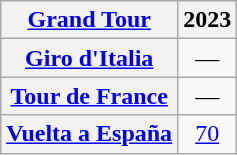<table class="wikitable plainrowheaders">
<tr>
<th scope="col"><a href='#'>Grand Tour</a></th>
<th scope="col">2023</th>
</tr>
<tr style="text-align:center;">
<th scope="row"> <a href='#'>Giro d'Italia</a></th>
<td>—</td>
</tr>
<tr style="text-align:center;">
<th scope="row"> <a href='#'>Tour de France</a></th>
<td>—</td>
</tr>
<tr style="text-align:center;">
<th scope="row"> <a href='#'>Vuelta a España</a></th>
<td><a href='#'>70</a></td>
</tr>
</table>
